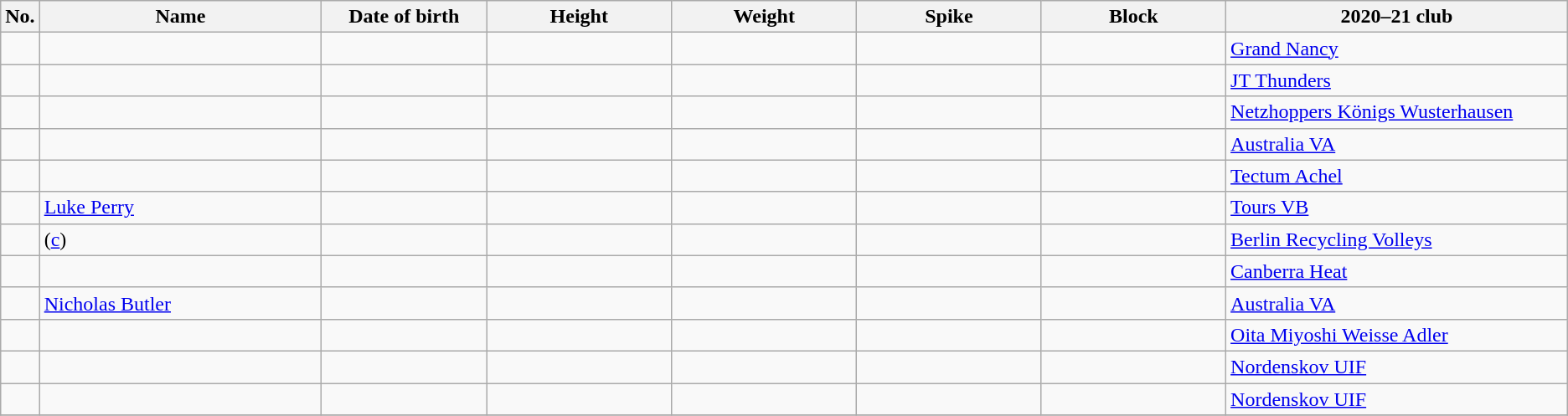<table class="wikitable sortable" style="font-size:100%; text-align:center;">
<tr>
<th>No.</th>
<th style="width:14em">Name</th>
<th style="width:8em">Date of birth</th>
<th style="width:9em">Height</th>
<th style="width:9em">Weight</th>
<th style="width:9em">Spike</th>
<th style="width:9em">Block</th>
<th style="width:17em">2020–21 club</th>
</tr>
<tr>
<td></td>
<td style="text-align:left;"></td>
<td style="text-align:right;"></td>
<td></td>
<td></td>
<td></td>
<td></td>
<td style="text-align:left;"> <a href='#'>Grand Nancy</a></td>
</tr>
<tr>
<td></td>
<td style="text-align:left;"></td>
<td style="text-align:right;"></td>
<td></td>
<td></td>
<td></td>
<td></td>
<td style="text-align:left;"> <a href='#'>JT Thunders</a></td>
</tr>
<tr>
<td></td>
<td style="text-align:left;"></td>
<td style="text-align:right;"></td>
<td></td>
<td></td>
<td></td>
<td></td>
<td style="text-align:left;"> <a href='#'>Netzhoppers Königs Wusterhausen</a></td>
</tr>
<tr>
<td></td>
<td style="text-align:left;"></td>
<td style="text-align:right;"></td>
<td></td>
<td></td>
<td></td>
<td></td>
<td style="text-align:left;"> <a href='#'>Australia VA</a></td>
</tr>
<tr>
<td></td>
<td style="text-align:left;"></td>
<td style="text-align:right;"></td>
<td></td>
<td></td>
<td></td>
<td></td>
<td style="text-align:left;"> <a href='#'>Tectum Achel</a></td>
</tr>
<tr>
<td></td>
<td style="text-align:left;"><a href='#'>Luke Perry</a></td>
<td style="text-align:right;"></td>
<td></td>
<td></td>
<td></td>
<td></td>
<td style="text-align:left;"> <a href='#'>Tours VB</a></td>
</tr>
<tr>
<td></td>
<td style="text-align:left;"> (<a href='#'>c</a>)</td>
<td style="text-align:right;"></td>
<td></td>
<td></td>
<td></td>
<td></td>
<td style="text-align:left;"> <a href='#'>Berlin Recycling Volleys</a></td>
</tr>
<tr>
<td></td>
<td style="text-align:left;"></td>
<td style="text-align:right;"></td>
<td></td>
<td></td>
<td></td>
<td></td>
<td style="text-align:left;"> <a href='#'>Canberra Heat</a></td>
</tr>
<tr>
<td></td>
<td style="text-align:left;"><a href='#'>Nicholas Butler</a></td>
<td style="text-align:right;"></td>
<td></td>
<td></td>
<td></td>
<td></td>
<td style="text-align:left;"> <a href='#'>Australia VA</a></td>
</tr>
<tr>
<td></td>
<td style="text-align:left;"></td>
<td style="text-align:right;"></td>
<td></td>
<td></td>
<td></td>
<td></td>
<td style="text-align:left;"> <a href='#'>Oita Miyoshi Weisse Adler</a></td>
</tr>
<tr>
<td></td>
<td style="text-align:left;"></td>
<td style="text-align:right;"></td>
<td></td>
<td></td>
<td></td>
<td></td>
<td style="text-align:left;"> <a href='#'>Nordenskov UIF</a></td>
</tr>
<tr>
<td></td>
<td style="text-align:left;"></td>
<td style="text-align:right;"></td>
<td></td>
<td></td>
<td></td>
<td></td>
<td style="text-align:left;"> <a href='#'>Nordenskov UIF</a></td>
</tr>
<tr>
</tr>
</table>
